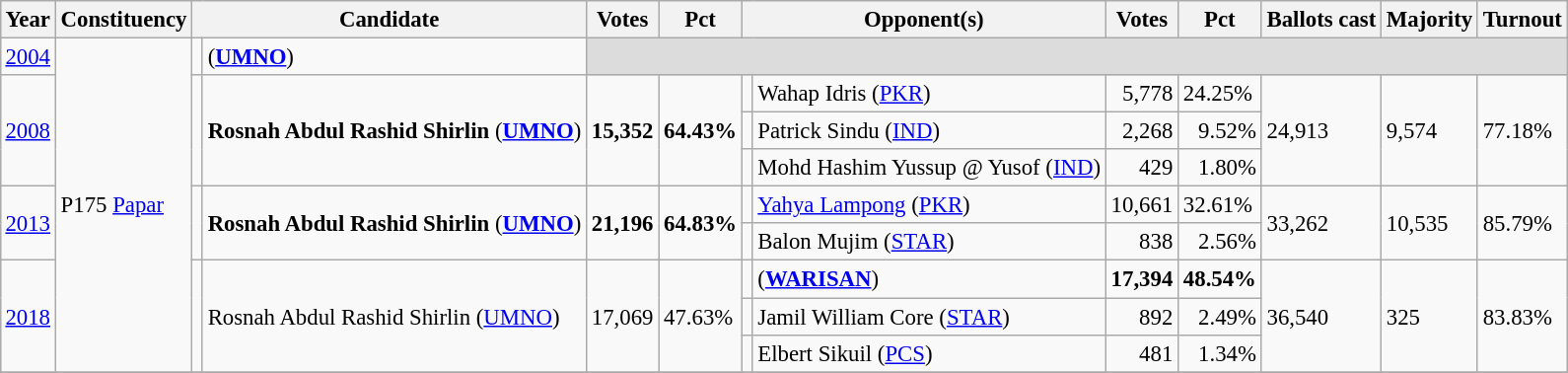<table class="wikitable" style="margin:0.5em ; font-size:95%">
<tr>
<th>Year</th>
<th>Constituency</th>
<th colspan=2>Candidate</th>
<th>Votes</th>
<th>Pct</th>
<th colspan=2>Opponent(s)</th>
<th>Votes</th>
<th>Pct</th>
<th>Ballots cast</th>
<th>Majority</th>
<th>Turnout</th>
</tr>
<tr>
<td><a href='#'>2004</a></td>
<td rowspan=9>P175 <a href='#'>Papar</a></td>
<td></td>
<td> (<a href='#'><strong>UMNO</strong></a>)</td>
<td colspan="9" bgcolor="dcdcdc"></td>
</tr>
<tr>
<td rowspan=3><a href='#'>2008</a></td>
<td rowspan=3 ></td>
<td rowspan=3><strong>Rosnah Abdul Rashid Shirlin</strong> (<a href='#'><strong>UMNO</strong></a>)</td>
<td rowspan=3 align="right"><strong>15,352</strong></td>
<td rowspan=3><strong>64.43%</strong></td>
<td></td>
<td>Wahap Idris (<a href='#'>PKR</a>)</td>
<td align="right">5,778</td>
<td>24.25%</td>
<td rowspan=3>24,913</td>
<td rowspan=3>9,574</td>
<td rowspan=3>77.18%</td>
</tr>
<tr>
<td></td>
<td>Patrick Sindu (<a href='#'>IND</a>)</td>
<td align=right>2,268</td>
<td align=right>9.52%</td>
</tr>
<tr>
<td></td>
<td>Mohd Hashim Yussup @ Yusof (<a href='#'>IND</a>)</td>
<td align=right>429</td>
<td align=right>1.80%</td>
</tr>
<tr>
<td rowspan=2><a href='#'>2013</a></td>
<td rowspan=2 ></td>
<td rowspan=2><strong>Rosnah Abdul Rashid Shirlin</strong> (<a href='#'><strong>UMNO</strong></a>)</td>
<td rowspan=2 align="right"><strong>21,196</strong></td>
<td rowspan=2><strong>64.83%</strong></td>
<td></td>
<td><a href='#'>Yahya Lampong</a> (<a href='#'>PKR</a>)</td>
<td align="right">10,661</td>
<td>32.61%</td>
<td rowspan=2>33,262</td>
<td rowspan=2>10,535</td>
<td rowspan=2>85.79%</td>
</tr>
<tr>
<td></td>
<td>Balon Mujim (<a href='#'>STAR</a>)</td>
<td align=right>838</td>
<td align=right>2.56%</td>
</tr>
<tr>
<td rowspan=3><a href='#'>2018</a></td>
<td rowspan=3 ></td>
<td rowspan=3>Rosnah Abdul Rashid Shirlin (<a href='#'>UMNO</a>)</td>
<td rowspan=3 align="right">17,069</td>
<td rowspan=3>47.63%</td>
<td></td>
<td> (<a href='#'><strong>WARISAN</strong></a>)</td>
<td align="right"><strong>17,394</strong></td>
<td><strong>48.54%</strong></td>
<td rowspan=3>36,540</td>
<td rowspan=3>325</td>
<td rowspan=3>83.83%</td>
</tr>
<tr>
<td></td>
<td>Jamil William Core (<a href='#'>STAR</a>)</td>
<td align=right>892</td>
<td align=right>2.49%</td>
</tr>
<tr>
<td bgcolor=></td>
<td>Elbert Sikuil (<a href='#'>PCS</a>)</td>
<td align=right>481</td>
<td align=right>1.34%</td>
</tr>
<tr>
</tr>
</table>
